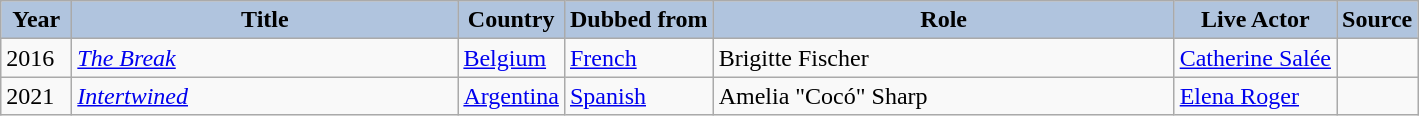<table class="wikitable sortable plainrowheaders" style="width=100%; font-size: 100%;">
<tr>
<th scope="col" style="background:#b0c4de; width:40px">Year </th>
<th scope="col" style="background:#b0c4de; width:250px">Title</th>
<th scope="col" style="background:#b0c4de;">Country</th>
<th scope="col" style="background:#b0c4de;">Dubbed from</th>
<th scope:"col" style="background:#b0c4de; width:300px">Role </th>
<th style="background:#b0c4de;" class="unsortable">Live Actor</th>
<th style="background:#b0c4de;" class="unsortable">Source</th>
</tr>
<tr>
<td>2016</td>
<td><em><a href='#'>The Break</a></em></td>
<td><a href='#'>Belgium</a></td>
<td><a href='#'>French</a></td>
<td>Brigitte Fischer</td>
<td><a href='#'>Catherine Salée</a></td>
<td></td>
</tr>
<tr>
<td>2021</td>
<td><em><a href='#'>Intertwined</a></em></td>
<td><a href='#'>Argentina</a></td>
<td><a href='#'>Spanish</a></td>
<td>Amelia "Cocó" Sharp</td>
<td><a href='#'>Elena Roger</a></td>
<td></td>
</tr>
</table>
